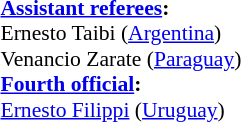<table width=100% style="font-size: 90%">
<tr>
<td><br><strong><a href='#'>Assistant referees</a>:</strong>
<br>Ernesto Taibi (<a href='#'>Argentina</a>)
<br>Venancio Zarate (<a href='#'>Paraguay</a>)
<br><strong><a href='#'>Fourth official</a>:</strong>
<br><a href='#'>Ernesto Filippi</a> (<a href='#'>Uruguay</a>)</td>
</tr>
</table>
